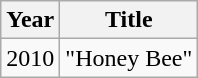<table class="wikitable">
<tr>
<th>Year</th>
<th>Title</th>
</tr>
<tr>
<td>2010</td>
<td>"Honey Bee"</td>
</tr>
</table>
